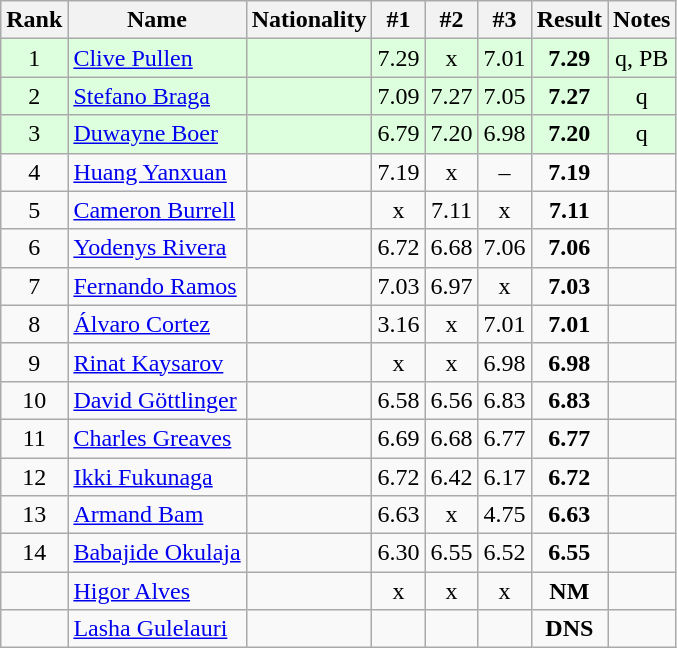<table class="wikitable sortable" style="text-align:center">
<tr>
<th>Rank</th>
<th>Name</th>
<th>Nationality</th>
<th>#1</th>
<th>#2</th>
<th>#3</th>
<th>Result</th>
<th>Notes</th>
</tr>
<tr bgcolor=ddffdd>
<td>1</td>
<td align=left><a href='#'>Clive Pullen</a></td>
<td align=left></td>
<td>7.29</td>
<td>x</td>
<td>7.01</td>
<td><strong>7.29</strong></td>
<td>q, PB</td>
</tr>
<tr bgcolor=ddffdd>
<td>2</td>
<td align=left><a href='#'>Stefano Braga</a></td>
<td align=left></td>
<td>7.09</td>
<td>7.27</td>
<td>7.05</td>
<td><strong>7.27</strong></td>
<td>q</td>
</tr>
<tr bgcolor=ddffdd>
<td>3</td>
<td align=left><a href='#'>Duwayne Boer</a></td>
<td align=left></td>
<td>6.79</td>
<td>7.20</td>
<td>6.98</td>
<td><strong>7.20</strong></td>
<td>q</td>
</tr>
<tr>
<td>4</td>
<td align=left><a href='#'>Huang Yanxuan</a></td>
<td align=left></td>
<td>7.19</td>
<td>x</td>
<td>–</td>
<td><strong>7.19</strong></td>
<td></td>
</tr>
<tr>
<td>5</td>
<td align=left><a href='#'>Cameron Burrell</a></td>
<td align=left></td>
<td>x</td>
<td>7.11</td>
<td>x</td>
<td><strong>7.11</strong></td>
<td></td>
</tr>
<tr>
<td>6</td>
<td align=left><a href='#'>Yodenys Rivera</a></td>
<td align=left></td>
<td>6.72</td>
<td>6.68</td>
<td>7.06</td>
<td><strong>7.06</strong></td>
<td></td>
</tr>
<tr>
<td>7</td>
<td align=left><a href='#'>Fernando Ramos</a></td>
<td align=left></td>
<td>7.03</td>
<td>6.97</td>
<td>x</td>
<td><strong>7.03</strong></td>
<td></td>
</tr>
<tr>
<td>8</td>
<td align=left><a href='#'>Álvaro Cortez</a></td>
<td align=left></td>
<td>3.16</td>
<td>x</td>
<td>7.01</td>
<td><strong>7.01</strong></td>
<td></td>
</tr>
<tr>
<td>9</td>
<td align=left><a href='#'>Rinat Kaysarov</a></td>
<td align=left></td>
<td>x</td>
<td>x</td>
<td>6.98</td>
<td><strong>6.98</strong></td>
<td></td>
</tr>
<tr>
<td>10</td>
<td align=left><a href='#'>David Göttlinger</a></td>
<td align=left></td>
<td>6.58</td>
<td>6.56</td>
<td>6.83</td>
<td><strong>6.83</strong></td>
<td></td>
</tr>
<tr>
<td>11</td>
<td align=left><a href='#'>Charles Greaves</a></td>
<td align=left></td>
<td>6.69</td>
<td>6.68</td>
<td>6.77</td>
<td><strong>6.77</strong></td>
<td></td>
</tr>
<tr>
<td>12</td>
<td align=left><a href='#'>Ikki Fukunaga</a></td>
<td align=left></td>
<td>6.72</td>
<td>6.42</td>
<td>6.17</td>
<td><strong>6.72</strong></td>
<td></td>
</tr>
<tr>
<td>13</td>
<td align=left><a href='#'>Armand Bam</a></td>
<td align=left></td>
<td>6.63</td>
<td>x</td>
<td>4.75</td>
<td><strong>6.63</strong></td>
<td></td>
</tr>
<tr>
<td>14</td>
<td align=left><a href='#'>Babajide Okulaja</a></td>
<td align=left></td>
<td>6.30</td>
<td>6.55</td>
<td>6.52</td>
<td><strong>6.55</strong></td>
<td></td>
</tr>
<tr>
<td></td>
<td align=left><a href='#'>Higor Alves</a></td>
<td align=left></td>
<td>x</td>
<td>x</td>
<td>x</td>
<td><strong>NM</strong></td>
<td></td>
</tr>
<tr>
<td></td>
<td align=left><a href='#'>Lasha Gulelauri</a></td>
<td align=left></td>
<td></td>
<td></td>
<td></td>
<td><strong>DNS</strong></td>
<td></td>
</tr>
</table>
